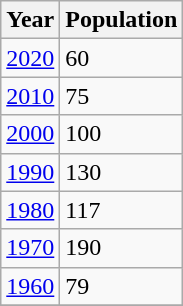<table class="wikitable">
<tr>
<th>Year</th>
<th>Population</th>
</tr>
<tr>
<td><a href='#'>2020</a></td>
<td>60</td>
</tr>
<tr>
<td><a href='#'>2010</a></td>
<td>75</td>
</tr>
<tr>
<td><a href='#'>2000</a></td>
<td>100</td>
</tr>
<tr>
<td><a href='#'>1990</a></td>
<td>130</td>
</tr>
<tr>
<td><a href='#'>1980</a></td>
<td>117</td>
</tr>
<tr>
<td><a href='#'>1970</a></td>
<td>190</td>
</tr>
<tr>
<td><a href='#'>1960</a></td>
<td>79</td>
</tr>
<tr>
</tr>
</table>
